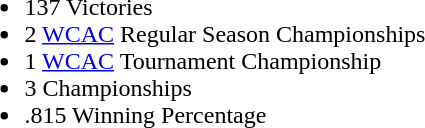<table border="0">
<tr>
<td valign="top"><br><ul><li>137 Victories</li><li>2 <a href='#'>WCAC</a> Regular Season Championships</li><li>1 <a href='#'>WCAC</a> Tournament Championship</li><li>3  Championships</li><li>.815 Winning Percentage</li></ul></td>
</tr>
</table>
